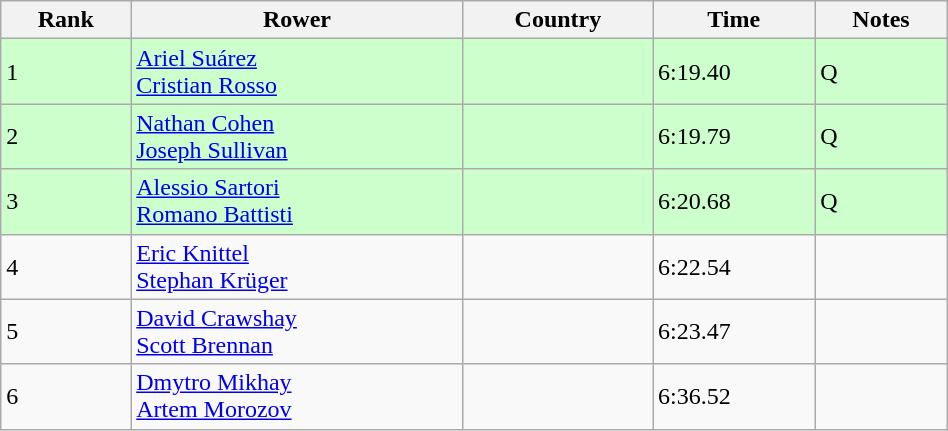<table class="wikitable sortable" width=50%>
<tr>
<th>Rank</th>
<th>Rower</th>
<th>Country</th>
<th>Time</th>
<th>Notes</th>
</tr>
<tr bgcolor=ccffcc>
<td>1</td>
<td><a href='#'>Ariel Suárez</a><br><a href='#'>Cristian Rosso</a></td>
<td></td>
<td>6:19.40</td>
<td>Q</td>
</tr>
<tr bgcolor=ccffcc>
<td>2</td>
<td><a href='#'>Nathan Cohen</a><br><a href='#'>Joseph Sullivan</a></td>
<td></td>
<td>6:19.79</td>
<td>Q</td>
</tr>
<tr bgcolor=ccffcc>
<td>3</td>
<td><a href='#'>Alessio Sartori</a><br><a href='#'>Romano Battisti</a></td>
<td></td>
<td>6:20.68</td>
<td>Q</td>
</tr>
<tr>
<td>4</td>
<td><a href='#'>Eric Knittel</a><br><a href='#'>Stephan Krüger</a></td>
<td></td>
<td>6:22.54</td>
<td></td>
</tr>
<tr>
<td>5</td>
<td><a href='#'>David Crawshay</a><br><a href='#'>Scott Brennan</a></td>
<td></td>
<td>6:23.47</td>
<td></td>
</tr>
<tr>
<td>6</td>
<td><a href='#'>Dmytro Mikhay</a><br><a href='#'>Artem Morozov</a></td>
<td></td>
<td>6:36.52</td>
<td></td>
</tr>
</table>
